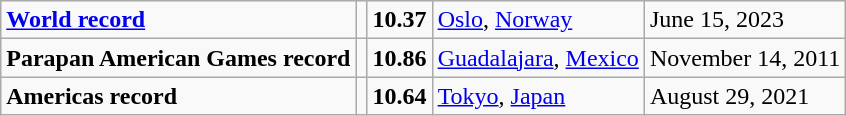<table class="wikitable">
<tr>
<td><strong><a href='#'>World record</a></strong></td>
<td></td>
<td><strong>10.37</strong></td>
<td><a href='#'>Oslo</a>, <a href='#'>Norway</a></td>
<td>June 15, 2023</td>
</tr>
<tr>
<td><strong>Parapan American Games record</strong></td>
<td></td>
<td><strong>10.86</strong></td>
<td><a href='#'>Guadalajara</a>, <a href='#'>Mexico</a></td>
<td>November 14, 2011</td>
</tr>
<tr>
<td><strong>Americas record</strong></td>
<td></td>
<td><strong>10.64</strong></td>
<td><a href='#'>Tokyo</a>, <a href='#'>Japan</a></td>
<td>August 29, 2021</td>
</tr>
</table>
